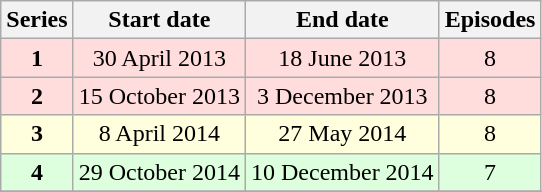<table class="wikitable" style="text-align:center;">
<tr>
<th>Series</th>
<th>Start date</th>
<th>End date</th>
<th>Episodes</th>
</tr>
<tr bgcolor="ffdddd">
<td><strong>1</strong></td>
<td>30 April 2013</td>
<td>18 June 2013</td>
<td>8</td>
</tr>
<tr bgcolor="ffdddd">
<td><strong>2</strong></td>
<td>15 October 2013</td>
<td>3 December 2013</td>
<td>8</td>
</tr>
<tr bgcolor="ffffdd">
<td><strong>3</strong></td>
<td>8 April 2014</td>
<td>27 May 2014</td>
<td>8</td>
</tr>
<tr bgcolor="ddffdd">
<td><strong>4</strong></td>
<td>29 October 2014</td>
<td>10 December 2014</td>
<td>7</td>
</tr>
<tr bgcolor="ddffdd">
</tr>
</table>
